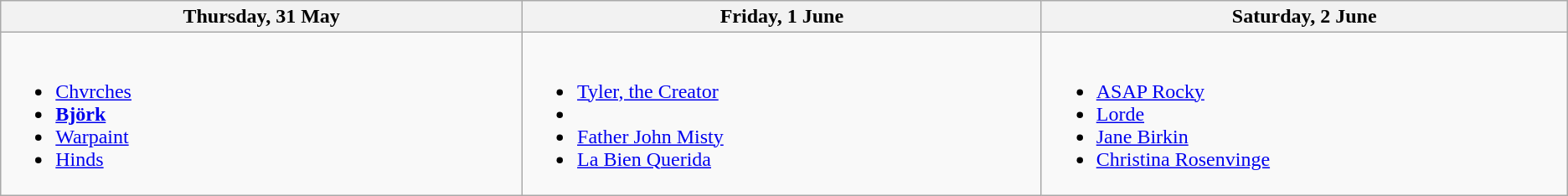<table class="wikitable">
<tr>
<th width="500">Thursday, 31 May</th>
<th width="500">Friday, 1 June</th>
<th width="500">Saturday, 2 June</th>
</tr>
<tr valign="top">
<td><br><ul><li><a href='#'>Chvrches</a></li><li><strong><a href='#'>Björk</a></strong></li><li><a href='#'>Warpaint</a></li><li><a href='#'>Hinds</a></li></ul></td>
<td><br><ul><li><a href='#'>Tyler, the Creator</a></li><li></li><li><a href='#'>Father John Misty</a></li><li><a href='#'>La Bien Querida</a></li></ul></td>
<td><br><ul><li><a href='#'>ASAP Rocky</a></li><li><a href='#'>Lorde</a></li><li><a href='#'>Jane Birkin</a></li><li><a href='#'>Christina Rosenvinge</a></li></ul></td>
</tr>
</table>
